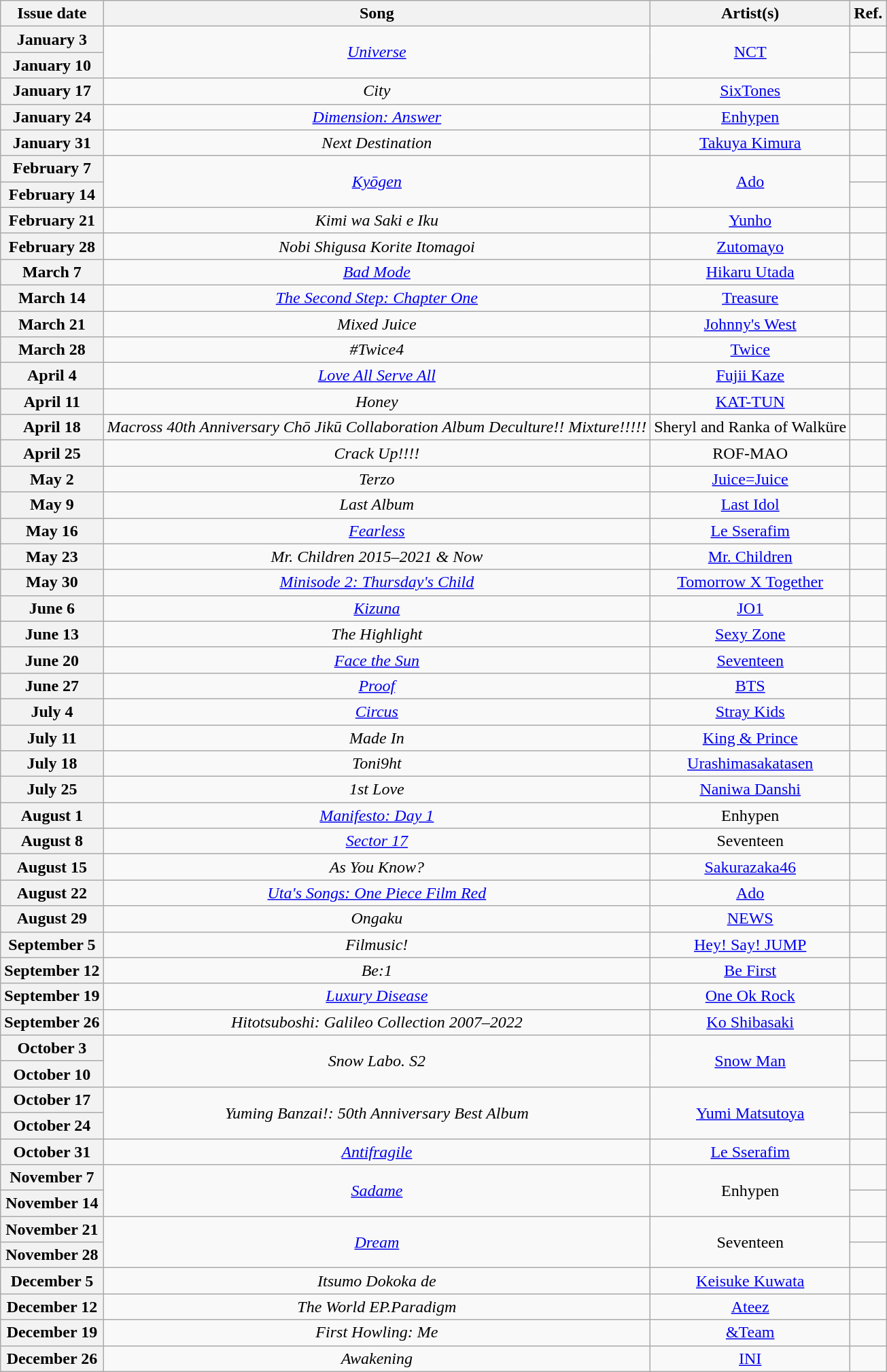<table class="wikitable plainrowheaders" style="text-align: center">
<tr>
<th>Issue date</th>
<th>Song</th>
<th>Artist(s)</th>
<th>Ref.</th>
</tr>
<tr>
<th scope="row">January 3</th>
<td rowspan=2><em><a href='#'>Universe</a></em></td>
<td rowspan=2><a href='#'>NCT</a></td>
<td></td>
</tr>
<tr>
<th scope="row">January 10</th>
<td></td>
</tr>
<tr>
<th scope="row">January 17</th>
<td><em>City</em></td>
<td><a href='#'>SixTones</a></td>
<td></td>
</tr>
<tr>
<th scope="row">January 24</th>
<td><em><a href='#'>Dimension: Answer</a></em></td>
<td><a href='#'>Enhypen</a></td>
<td></td>
</tr>
<tr>
<th scope="row">January 31</th>
<td><em>Next Destination</em></td>
<td><a href='#'>Takuya Kimura</a></td>
<td></td>
</tr>
<tr>
<th scope="row">February 7</th>
<td rowspan="2"><em><a href='#'>Kyōgen</a></em></td>
<td rowspan="2"><a href='#'>Ado</a></td>
<td></td>
</tr>
<tr>
<th scope="row">February 14</th>
<td></td>
</tr>
<tr>
<th scope="row">February 21</th>
<td><em>Kimi wa Saki e Iku</em></td>
<td><a href='#'>Yunho</a></td>
<td></td>
</tr>
<tr>
<th scope="row">February 28</th>
<td><em>Nobi Shigusa Korite Itomagoi</em></td>
<td><a href='#'>Zutomayo</a></td>
<td></td>
</tr>
<tr>
<th scope="row">March 7</th>
<td><em><a href='#'>Bad Mode</a></em></td>
<td><a href='#'>Hikaru Utada</a></td>
<td></td>
</tr>
<tr>
<th scope="row">March 14</th>
<td><em><a href='#'>The Second Step: Chapter One</a></em></td>
<td><a href='#'>Treasure</a></td>
<td></td>
</tr>
<tr>
<th scope="row">March 21</th>
<td><em>Mixed Juice</em></td>
<td><a href='#'>Johnny's West</a></td>
<td></td>
</tr>
<tr>
<th scope="row">March 28</th>
<td><em>#Twice4</em></td>
<td><a href='#'>Twice</a></td>
<td></td>
</tr>
<tr>
<th scope="row">April 4</th>
<td><em><a href='#'>Love All Serve All</a></em></td>
<td><a href='#'>Fujii Kaze</a></td>
<td></td>
</tr>
<tr>
<th scope="row">April 11</th>
<td><em>Honey</em></td>
<td><a href='#'>KAT-TUN</a></td>
<td></td>
</tr>
<tr>
<th scope="row">April 18</th>
<td><em>Macross 40th Anniversary Chō Jikū Collaboration Album Deculture!! Mixture!!!!!</em></td>
<td>Sheryl and Ranka of Walküre</td>
<td></td>
</tr>
<tr>
<th scope="row">April 25</th>
<td><em>Crack Up!!!!</em></td>
<td>ROF-MAO</td>
<td></td>
</tr>
<tr>
<th scope="row">May 2</th>
<td><em>Terzo</em></td>
<td><a href='#'>Juice=Juice</a></td>
<td></td>
</tr>
<tr>
<th scope="row">May 9</th>
<td><em>Last Album</em></td>
<td><a href='#'>Last Idol</a></td>
<td></td>
</tr>
<tr>
<th scope="row">May 16</th>
<td><em><a href='#'>Fearless</a></em></td>
<td><a href='#'>Le Sserafim</a></td>
<td></td>
</tr>
<tr>
<th scope="row">May 23</th>
<td><em>Mr. Children 2015–2021 & Now</em></td>
<td><a href='#'>Mr. Children</a></td>
<td></td>
</tr>
<tr>
<th scope="row">May 30</th>
<td><em><a href='#'>Minisode 2: Thursday's Child</a></em></td>
<td><a href='#'>Tomorrow X Together</a></td>
<td></td>
</tr>
<tr>
<th scope="row">June 6</th>
<td><em><a href='#'>Kizuna</a></em></td>
<td><a href='#'>JO1</a></td>
<td></td>
</tr>
<tr>
<th scope="row">June 13</th>
<td><em>The Highlight</em></td>
<td><a href='#'>Sexy Zone</a></td>
<td></td>
</tr>
<tr>
<th scope="row">June 20</th>
<td><em><a href='#'>Face the Sun</a></em></td>
<td><a href='#'>Seventeen</a></td>
<td></td>
</tr>
<tr>
<th scope="row">June 27</th>
<td><em><a href='#'>Proof</a></em></td>
<td><a href='#'>BTS</a></td>
<td></td>
</tr>
<tr>
<th scope="row">July 4</th>
<td><em><a href='#'>Circus</a></em></td>
<td><a href='#'>Stray Kids</a></td>
<td></td>
</tr>
<tr>
<th scope="row">July 11</th>
<td><em>Made In</em></td>
<td><a href='#'>King & Prince</a></td>
<td></td>
</tr>
<tr>
<th scope="row">July 18</th>
<td><em>Toni9ht</em></td>
<td><a href='#'>Urashimasakatasen</a></td>
<td></td>
</tr>
<tr>
<th scope="row">July 25</th>
<td><em>1st Love</em></td>
<td><a href='#'>Naniwa Danshi</a></td>
<td></td>
</tr>
<tr>
<th scope="row">August 1</th>
<td><em><a href='#'>Manifesto: Day 1</a></em></td>
<td>Enhypen</td>
<td></td>
</tr>
<tr>
<th scope="row">August 8</th>
<td><em><a href='#'>Sector 17</a></em></td>
<td>Seventeen</td>
<td></td>
</tr>
<tr>
<th scope="row">August 15</th>
<td><em>As You Know?</em></td>
<td><a href='#'>Sakurazaka46</a></td>
<td></td>
</tr>
<tr>
<th scope="row">August 22</th>
<td><em><a href='#'>Uta's Songs: One Piece Film Red</a></em></td>
<td><a href='#'>Ado</a></td>
<td></td>
</tr>
<tr>
<th scope="row">August 29</th>
<td><em>Ongaku</em></td>
<td><a href='#'>NEWS</a></td>
<td></td>
</tr>
<tr>
<th scope="row">September 5</th>
<td><em>Filmusic!</em></td>
<td><a href='#'>Hey! Say! JUMP</a></td>
<td></td>
</tr>
<tr>
<th scope="row">September 12</th>
<td><em>Be:1</em></td>
<td><a href='#'>Be First</a></td>
<td></td>
</tr>
<tr>
<th scope="row">September 19</th>
<td><em><a href='#'>Luxury Disease</a></em></td>
<td><a href='#'>One Ok Rock</a></td>
<td></td>
</tr>
<tr>
<th scope="row">September 26</th>
<td><em>Hitotsuboshi: Galileo Collection 2007–2022</em></td>
<td><a href='#'>Ko Shibasaki</a></td>
<td></td>
</tr>
<tr>
<th scope="row">October 3</th>
<td rowspan="2"><em>Snow Labo. S2</em></td>
<td rowspan="2"><a href='#'>Snow Man</a></td>
<td></td>
</tr>
<tr>
<th scope="row">October 10</th>
<td></td>
</tr>
<tr>
<th scope="row">October 17</th>
<td rowspan="2"><em>Yuming Banzai!: 50th Anniversary Best Album</em></td>
<td rowspan="2"><a href='#'>Yumi Matsutoya</a></td>
<td></td>
</tr>
<tr>
<th scope="row">October 24</th>
<td></td>
</tr>
<tr>
<th scope="row">October 31</th>
<td><em><a href='#'>Antifragile</a></em></td>
<td><a href='#'>Le Sserafim</a></td>
<td></td>
</tr>
<tr>
<th scope="row">November 7</th>
<td rowspan="2"><em><a href='#'>Sadame</a></em></td>
<td rowspan="2">Enhypen</td>
<td></td>
</tr>
<tr>
<th scope="row">November 14</th>
<td></td>
</tr>
<tr>
<th scope="row">November 21</th>
<td rowspan="2"><em><a href='#'>Dream</a></em></td>
<td rowspan="2">Seventeen</td>
<td></td>
</tr>
<tr>
<th scope="row">November 28</th>
<td></td>
</tr>
<tr>
<th scope="row">December 5</th>
<td><em>Itsumo Dokoka de</em></td>
<td><a href='#'>Keisuke Kuwata</a></td>
<td></td>
</tr>
<tr>
<th scope="row">December 12</th>
<td><em>The World EP.Paradigm</em></td>
<td><a href='#'>Ateez</a></td>
<td></td>
</tr>
<tr>
<th scope="row">December 19</th>
<td><em>First Howling: Me</em></td>
<td><a href='#'>&Team</a></td>
<td></td>
</tr>
<tr>
<th scope="row">December 26</th>
<td><em>Awakening</em></td>
<td><a href='#'>INI</a></td>
<td></td>
</tr>
</table>
